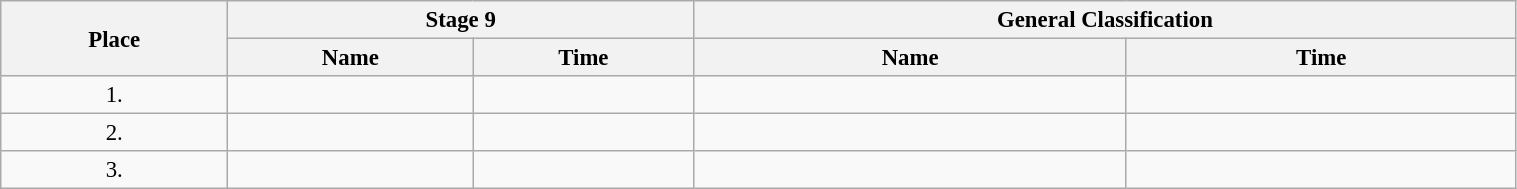<table class=wikitable style="font-size:95%" width="80%">
<tr>
<th rowspan="2">Place</th>
<th colspan="2">Stage 9</th>
<th colspan="2">General Classification</th>
</tr>
<tr>
<th>Name</th>
<th>Time</th>
<th>Name</th>
<th>Time</th>
</tr>
<tr>
<td align="center">1.</td>
<td></td>
<td></td>
<td></td>
<td></td>
</tr>
<tr>
<td align="center">2.</td>
<td></td>
<td></td>
<td></td>
<td></td>
</tr>
<tr>
<td align="center">3.</td>
<td></td>
<td></td>
<td></td>
<td></td>
</tr>
</table>
